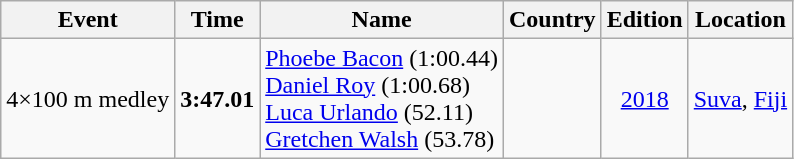<table class="wikitable">
<tr>
<th>Event</th>
<th>Time</th>
<th>Name</th>
<th>Country</th>
<th>Edition</th>
<th>Location</th>
</tr>
<tr>
<td>4×100 m medley</td>
<td style="text-align:center;"><strong>3:47.01</strong></td>
<td><a href='#'>Phoebe Bacon</a> (1:00.44)<br><a href='#'>Daniel Roy</a> (1:00.68)<br><a href='#'>Luca Urlando</a> (52.11)<br><a href='#'>Gretchen Walsh</a> (53.78)</td>
<td></td>
<td style="text-align:center;"><a href='#'>2018</a></td>
<td><a href='#'>Suva</a>, <a href='#'>Fiji</a></td>
</tr>
</table>
